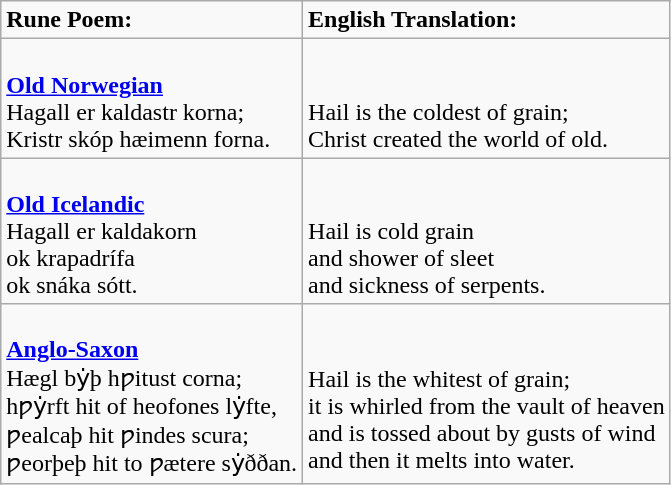<table class="wikitable">
<tr>
<td><strong>Rune Poem:</strong></td>
<td><strong>English Translation:</strong></td>
</tr>
<tr>
<td><br><strong><a href='#'>Old Norwegian</a></strong>
<br> Hagall er kaldastr korna;
<br>Kristr skóp hæimenn forna.</td>
<td><br><br>Hail is the coldest of grain;
<br>Christ created the world of old.</td>
</tr>
<tr>
<td><br><strong><a href='#'>Old Icelandic</a></strong>
<br> Hagall er kaldakorn
<br>ok krapadrífa
<br>ok snáka sótt.</td>
<td><br><br>Hail is cold grain
<br>and shower of sleet
<br>and sickness of serpents.</td>
</tr>
<tr>
<td><br><strong><a href='#'>Anglo-Saxon</a></strong>
<br> Hægl bẏþ hƿitust corna;
<br>hƿẏrft hit of heofones lẏfte,
<br>ƿealcaþ hit ƿindes scura;
<br>ƿeorþeþ hit to ƿætere sẏððan.</td>
<td><br><br>Hail is the whitest of grain;
<br>it is whirled from the vault of heaven
<br>and is tossed about by gusts of wind
<br>and then it melts into water.</td>
</tr>
</table>
